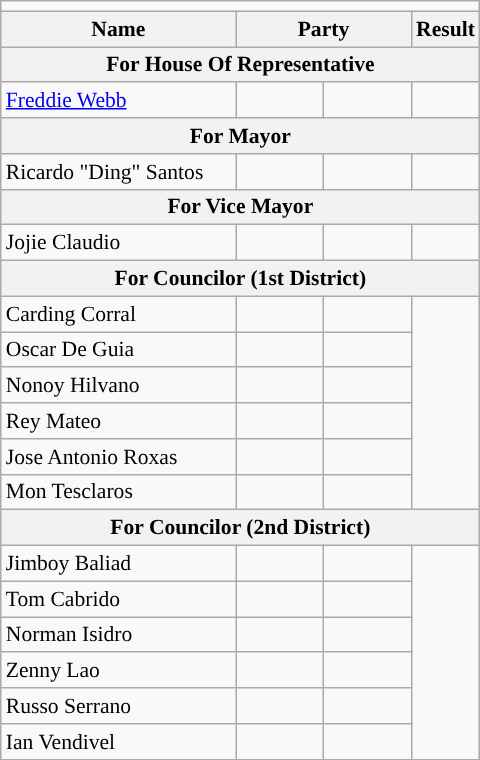<table class="wikitable" style="font-size:90%">
<tr>
<td colspan="5" style="color:inherit;background:"></td>
</tr>
<tr>
<th width="150px">Name</th>
<th colspan="2" width="110px">Party</th>
<th>Result</th>
</tr>
<tr>
<th colspan="4">For House Of Representative</th>
</tr>
<tr>
<td><a href='#'>Freddie Webb</a></td>
<td></td>
<td></td>
</tr>
<tr>
<th colspan="4">For Mayor</th>
</tr>
<tr>
<td>Ricardo "Ding" Santos</td>
<td></td>
<td></td>
</tr>
<tr>
<th colspan="4">For Vice Mayor</th>
</tr>
<tr>
<td>Jojie Claudio</td>
<td></td>
<td></td>
</tr>
<tr>
<th colspan="4">For Councilor (1st District)</th>
</tr>
<tr>
<td>Carding Corral</td>
<td></td>
<td></td>
</tr>
<tr>
<td>Oscar De Guia</td>
<td></td>
<td></td>
</tr>
<tr>
<td>Nonoy Hilvano</td>
<td></td>
<td></td>
</tr>
<tr>
<td>Rey Mateo</td>
<td></td>
<td></td>
</tr>
<tr>
<td>Jose Antonio Roxas</td>
<td></td>
<td></td>
</tr>
<tr>
<td>Mon Tesclaros</td>
<td></td>
<td></td>
</tr>
<tr>
<th colspan="4">For Councilor (2nd District)</th>
</tr>
<tr>
<td>Jimboy Baliad</td>
<td></td>
<td></td>
</tr>
<tr>
<td>Tom Cabrido</td>
<td></td>
<td></td>
</tr>
<tr>
<td>Norman Isidro</td>
<td></td>
<td></td>
</tr>
<tr>
<td>Zenny Lao</td>
<td></td>
<td></td>
</tr>
<tr>
<td>Russo Serrano</td>
<td></td>
<td></td>
</tr>
<tr>
<td>Ian Vendivel</td>
<td></td>
<td></td>
</tr>
</table>
